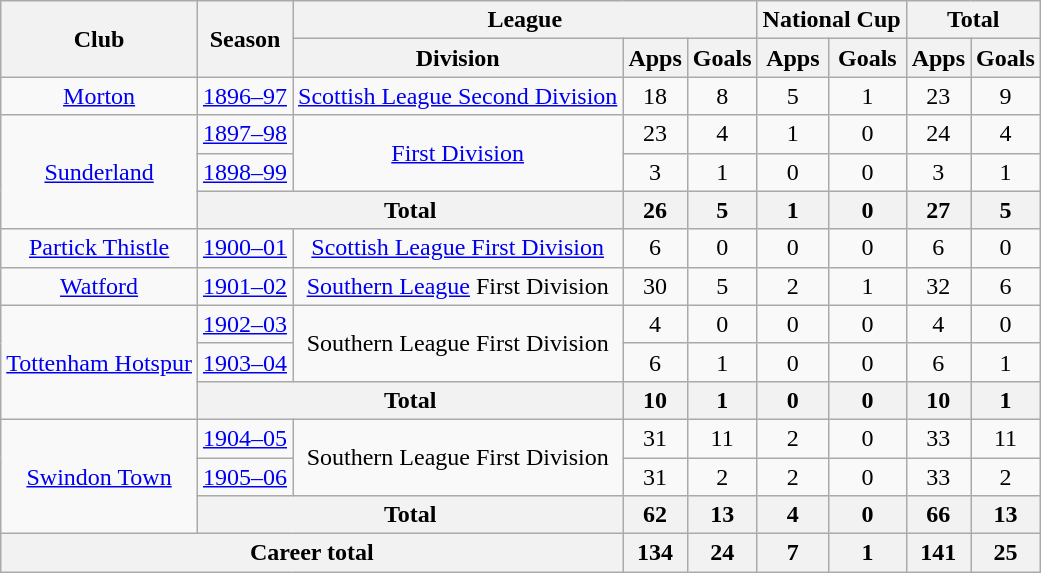<table class="wikitable" style="text-align: center;">
<tr>
<th rowspan="2">Club</th>
<th rowspan="2">Season</th>
<th colspan="3">League</th>
<th colspan="2">National Cup</th>
<th colspan="2">Total</th>
</tr>
<tr>
<th>Division</th>
<th>Apps</th>
<th>Goals</th>
<th>Apps</th>
<th>Goals</th>
<th>Apps</th>
<th>Goals</th>
</tr>
<tr>
<td><a href='#'>Morton</a></td>
<td><a href='#'>1896–97</a></td>
<td><a href='#'>Scottish League Second Division</a></td>
<td>18</td>
<td>8</td>
<td>5</td>
<td>1</td>
<td>23</td>
<td>9</td>
</tr>
<tr>
<td rowspan="3"><a href='#'>Sunderland</a></td>
<td><a href='#'>1897–98</a></td>
<td rowspan="2"><a href='#'>First Division</a></td>
<td>23</td>
<td>4</td>
<td>1</td>
<td>0</td>
<td>24</td>
<td>4</td>
</tr>
<tr>
<td><a href='#'>1898–99</a></td>
<td>3</td>
<td>1</td>
<td>0</td>
<td>0</td>
<td>3</td>
<td>1</td>
</tr>
<tr>
<th colspan="2">Total</th>
<th>26</th>
<th>5</th>
<th>1</th>
<th>0</th>
<th>27</th>
<th>5</th>
</tr>
<tr>
<td><a href='#'>Partick Thistle</a></td>
<td><a href='#'>1900–01</a></td>
<td><a href='#'>Scottish League First Division</a></td>
<td>6</td>
<td>0</td>
<td>0</td>
<td>0</td>
<td>6</td>
<td>0</td>
</tr>
<tr>
<td><a href='#'>Watford</a></td>
<td><a href='#'>1901–02</a></td>
<td><a href='#'>Southern League</a> First Division</td>
<td>30</td>
<td>5</td>
<td>2</td>
<td>1</td>
<td>32</td>
<td>6</td>
</tr>
<tr>
<td rowspan="3"><a href='#'>Tottenham Hotspur</a></td>
<td><a href='#'>1902–03</a></td>
<td rowspan="2">Southern League First Division</td>
<td>4</td>
<td>0</td>
<td>0</td>
<td>0</td>
<td>4</td>
<td>0</td>
</tr>
<tr>
<td><a href='#'>1903–04</a></td>
<td>6</td>
<td>1</td>
<td>0</td>
<td>0</td>
<td>6</td>
<td>1</td>
</tr>
<tr>
<th colspan="2">Total</th>
<th>10</th>
<th>1</th>
<th>0</th>
<th>0</th>
<th>10</th>
<th>1</th>
</tr>
<tr>
<td rowspan="3"><a href='#'>Swindon Town</a></td>
<td><a href='#'>1904–05</a></td>
<td rowspan="2">Southern League First Division</td>
<td>31</td>
<td>11</td>
<td>2</td>
<td>0</td>
<td>33</td>
<td>11</td>
</tr>
<tr>
<td><a href='#'>1905–06</a></td>
<td>31</td>
<td>2</td>
<td>2</td>
<td>0</td>
<td>33</td>
<td>2</td>
</tr>
<tr>
<th colspan="2">Total</th>
<th>62</th>
<th>13</th>
<th>4</th>
<th>0</th>
<th>66</th>
<th>13</th>
</tr>
<tr>
<th colspan="3">Career total</th>
<th>134</th>
<th>24</th>
<th>7</th>
<th>1</th>
<th>141</th>
<th>25</th>
</tr>
</table>
